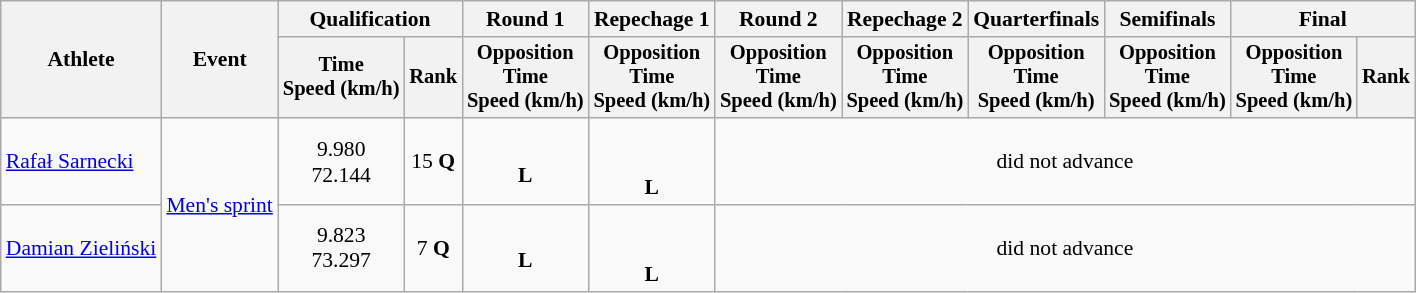<table class="wikitable" style="font-size:90%">
<tr>
<th rowspan=2>Athlete</th>
<th rowspan=2>Event</th>
<th colspan=2>Qualification</th>
<th>Round 1</th>
<th>Repechage 1</th>
<th>Round 2</th>
<th>Repechage 2</th>
<th>Quarterfinals</th>
<th>Semifinals</th>
<th colspan=2>Final</th>
</tr>
<tr style="font-size:95%">
<th>Time<br>Speed (km/h)</th>
<th>Rank</th>
<th>Opposition<br>Time<br>Speed (km/h)</th>
<th>Opposition<br>Time<br>Speed (km/h)</th>
<th>Opposition<br>Time<br>Speed (km/h)</th>
<th>Opposition<br>Time<br>Speed (km/h)</th>
<th>Opposition<br>Time<br>Speed (km/h)</th>
<th>Opposition<br>Time<br>Speed (km/h)</th>
<th>Opposition<br>Time<br>Speed (km/h)</th>
<th>Rank</th>
</tr>
<tr align=center>
<td align=left><a href='#'>Rafał Sarnecki</a></td>
<td align=left rowspan=2><a href='#'>Men's sprint</a></td>
<td>9.980<br>72.144</td>
<td>15 <strong>Q</strong></td>
<td><br><strong>L</strong></td>
<td><br><br><strong>L</strong></td>
<td colspan=6>did not advance</td>
</tr>
<tr align=center>
<td align=left><a href='#'>Damian Zieliński</a></td>
<td>9.823<br>73.297</td>
<td>7 <strong>Q</strong></td>
<td><br><strong>L</strong></td>
<td><br><br><strong>L</strong></td>
<td colspan=6>did not advance</td>
</tr>
</table>
